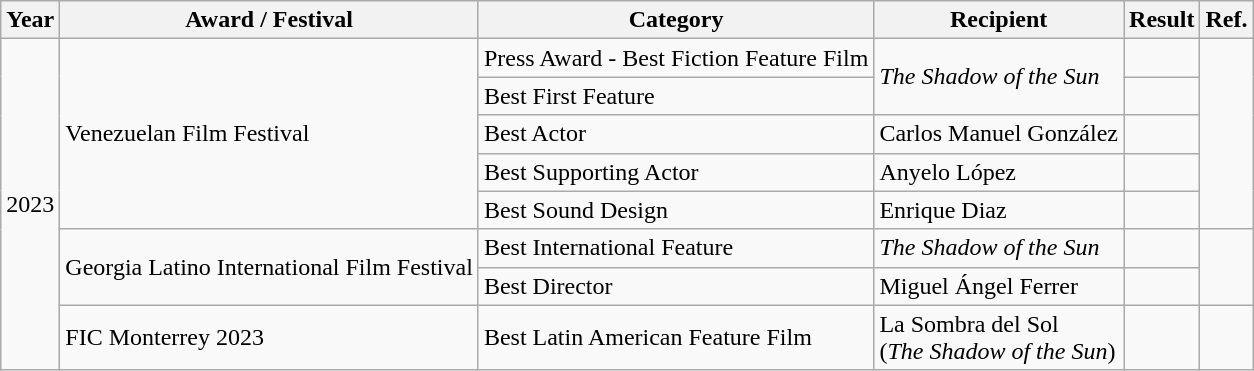<table class="wikitable">
<tr>
<th>Year</th>
<th>Award / Festival</th>
<th>Category</th>
<th>Recipient</th>
<th>Result</th>
<th>Ref.</th>
</tr>
<tr>
<td rowspan="8">2023</td>
<td rowspan="5">Venezuelan Film Festival</td>
<td>Press Award - Best Fiction Feature Film</td>
<td rowspan="2"><em>The Shadow of the Sun</em></td>
<td></td>
<td rowspan="5"></td>
</tr>
<tr>
<td>Best First Feature</td>
<td></td>
</tr>
<tr>
<td>Best Actor</td>
<td>Carlos Manuel González</td>
<td></td>
</tr>
<tr>
<td>Best Supporting Actor</td>
<td>Anyelo López</td>
<td></td>
</tr>
<tr>
<td>Best Sound Design</td>
<td>Enrique Diaz</td>
<td></td>
</tr>
<tr>
<td rowspan="2">Georgia Latino International Film Festival</td>
<td>Best International Feature</td>
<td><em>The Shadow of the Sun</em></td>
<td></td>
<td rowspan="2"></td>
</tr>
<tr>
<td>Best Director</td>
<td>Miguel Ángel Ferrer</td>
<td></td>
</tr>
<tr>
<td>FIC Monterrey 2023</td>
<td>Best Latin American Feature Film</td>
<td>La Sombra del Sol<br>(<em>The Shadow of the Sun</em>)</td>
<td></td>
<td></td>
</tr>
</table>
